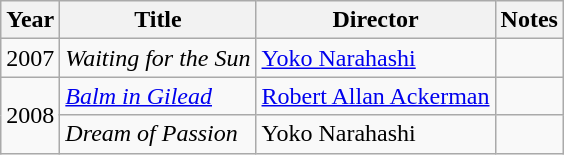<table class="wikitable sortable">
<tr>
<th>Year</th>
<th>Title</th>
<th>Director</th>
<th>Notes</th>
</tr>
<tr>
<td>2007</td>
<td><em>Waiting for the Sun</em></td>
<td><a href='#'>Yoko Narahashi</a></td>
<td></td>
</tr>
<tr>
<td rowspan="2">2008</td>
<td><em><a href='#'>Balm in Gilead</a></em></td>
<td><a href='#'>Robert Allan Ackerman</a></td>
<td></td>
</tr>
<tr>
<td><em>Dream of Passion</em></td>
<td>Yoko Narahashi</td>
<td></td>
</tr>
</table>
